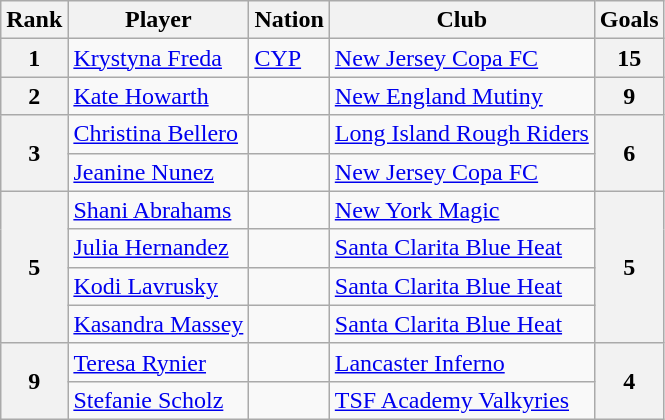<table class="wikitable">
<tr>
<th>Rank</th>
<th>Player</th>
<th>Nation</th>
<th>Club</th>
<th>Goals</th>
</tr>
<tr>
<th>1</th>
<td><a href='#'>Krystyna Freda</a></td>
<td> <a href='#'>CYP</a></td>
<td><a href='#'>New Jersey Copa FC</a></td>
<th>15</th>
</tr>
<tr>
<th>2</th>
<td><a href='#'>Kate Howarth</a></td>
<td></td>
<td><a href='#'>New England Mutiny</a></td>
<th>9</th>
</tr>
<tr>
<th rowspan=2>3</th>
<td><a href='#'>Christina Bellero</a></td>
<td></td>
<td><a href='#'>Long Island Rough Riders</a></td>
<th rowspan=2>6</th>
</tr>
<tr>
<td><a href='#'>Jeanine Nunez</a></td>
<td></td>
<td><a href='#'>New Jersey Copa FC</a></td>
</tr>
<tr>
<th rowspan=4>5</th>
<td><a href='#'>Shani Abrahams</a></td>
<td></td>
<td><a href='#'>New York Magic</a></td>
<th rowspan=4>5</th>
</tr>
<tr>
<td><a href='#'>Julia Hernandez</a></td>
<td></td>
<td><a href='#'>Santa Clarita Blue Heat</a></td>
</tr>
<tr>
<td><a href='#'>Kodi Lavrusky</a></td>
<td></td>
<td><a href='#'>Santa Clarita Blue Heat</a></td>
</tr>
<tr>
<td><a href='#'>Kasandra Massey</a></td>
<td></td>
<td><a href='#'>Santa Clarita Blue Heat</a></td>
</tr>
<tr>
<th rowspan=2>9</th>
<td><a href='#'>Teresa Rynier</a></td>
<td></td>
<td><a href='#'>Lancaster Inferno</a></td>
<th rowspan=2>4</th>
</tr>
<tr>
<td><a href='#'>Stefanie Scholz</a></td>
<td></td>
<td><a href='#'>TSF Academy Valkyries</a></td>
</tr>
</table>
